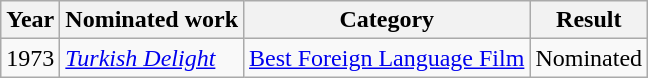<table class="wikitable">
<tr>
<th>Year</th>
<th>Nominated work</th>
<th>Category</th>
<th>Result</th>
</tr>
<tr>
<td>1973</td>
<td><a href='#'><em>Turkish Delight</em></a></td>
<td><a href='#'>Best Foreign Language Film</a></td>
<td>Nominated</td>
</tr>
</table>
